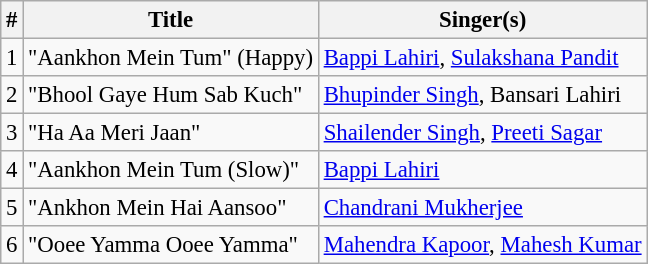<table class="wikitable" style="font-size:95%;">
<tr>
<th>#</th>
<th>Title</th>
<th>Singer(s)</th>
</tr>
<tr>
<td>1</td>
<td>"Aankhon Mein Tum" (Happy)</td>
<td><a href='#'>Bappi Lahiri</a>, <a href='#'>Sulakshana Pandit</a></td>
</tr>
<tr>
<td>2</td>
<td>"Bhool Gaye Hum Sab Kuch"</td>
<td><a href='#'>Bhupinder Singh</a>, Bansari Lahiri</td>
</tr>
<tr>
<td>3</td>
<td>"Ha Aa Meri Jaan"</td>
<td><a href='#'>Shailender Singh</a>, <a href='#'>Preeti Sagar</a></td>
</tr>
<tr>
<td>4</td>
<td>"Aankhon Mein Tum (Slow)"</td>
<td><a href='#'>Bappi Lahiri</a></td>
</tr>
<tr>
<td>5</td>
<td>"Ankhon Mein Hai Aansoo"</td>
<td><a href='#'>Chandrani Mukherjee</a></td>
</tr>
<tr>
<td>6</td>
<td>"Ooee Yamma Ooee Yamma"</td>
<td><a href='#'>Mahendra Kapoor</a>, <a href='#'>Mahesh Kumar</a></td>
</tr>
</table>
